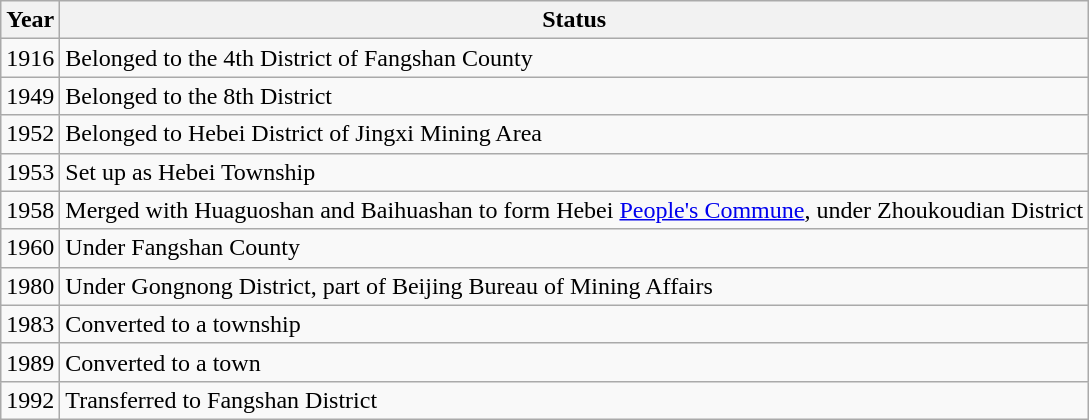<table class="wikitable">
<tr>
<th>Year</th>
<th>Status</th>
</tr>
<tr>
<td>1916</td>
<td>Belonged to the 4th District of Fangshan County</td>
</tr>
<tr>
<td>1949</td>
<td>Belonged to the 8th District</td>
</tr>
<tr>
<td>1952</td>
<td>Belonged to Hebei District of Jingxi Mining Area</td>
</tr>
<tr>
<td>1953</td>
<td>Set up as Hebei Township</td>
</tr>
<tr>
<td>1958</td>
<td>Merged with Huaguoshan and Baihuashan to form Hebei <a href='#'>People's Commune</a>, under Zhoukoudian District</td>
</tr>
<tr>
<td>1960</td>
<td>Under Fangshan County</td>
</tr>
<tr>
<td>1980</td>
<td>Under Gongnong District, part of Beijing Bureau of Mining Affairs</td>
</tr>
<tr>
<td>1983</td>
<td>Converted to a township</td>
</tr>
<tr>
<td>1989</td>
<td>Converted to a town</td>
</tr>
<tr>
<td>1992</td>
<td>Transferred to Fangshan District</td>
</tr>
</table>
